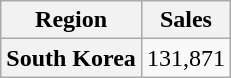<table class="wikitable plainrowheaders" style="text-align:center;">
<tr>
<th scope="col">Region</th>
<th scope="col">Sales</th>
</tr>
<tr>
<th scope="row">South Korea</th>
<td>131,871</td>
</tr>
</table>
